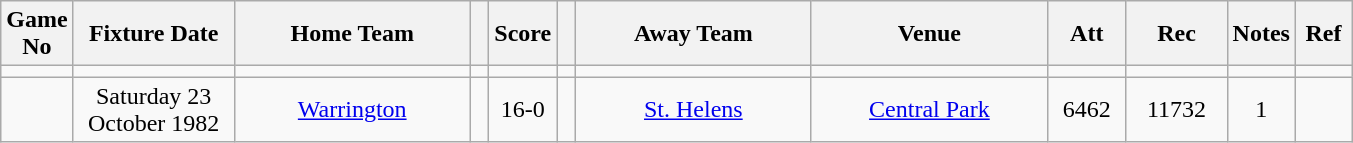<table class="wikitable" style="text-align:center;">
<tr>
<th width=20 abbr="No">Game No</th>
<th width=100 abbr="Date">Fixture Date</th>
<th width=150 abbr="Home Team">Home Team</th>
<th width=5 abbr="space"></th>
<th width=20 abbr="Score">Score</th>
<th width=5 abbr="space"></th>
<th width=150 abbr="Away Team">Away Team</th>
<th width=150 abbr="Venue">Venue</th>
<th width=45 abbr="Att">Att</th>
<th width=60 abbr="Rec">Rec</th>
<th width=20 abbr="Notes">Notes</th>
<th width=30 abbr="Ref">Ref</th>
</tr>
<tr>
<td></td>
<td></td>
<td></td>
<td></td>
<td></td>
<td></td>
<td></td>
<td></td>
<td></td>
<td></td>
<td></td>
</tr>
<tr>
<td></td>
<td>Saturday 23 October 1982</td>
<td><a href='#'>Warrington</a></td>
<td></td>
<td>16-0</td>
<td></td>
<td><a href='#'>St. Helens</a></td>
<td><a href='#'>Central Park</a></td>
<td>6462</td>
<td>11732</td>
<td>1</td>
<td></td>
</tr>
</table>
